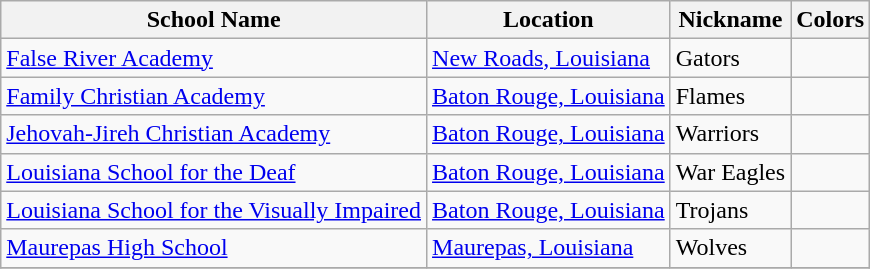<table class="wikitable">
<tr>
<th>School Name</th>
<th>Location</th>
<th>Nickname</th>
<th>Colors</th>
</tr>
<tr>
<td><a href='#'>False River Academy</a></td>
<td><a href='#'>New Roads, Louisiana</a></td>
<td>Gators</td>
<td> </td>
</tr>
<tr>
<td><a href='#'>Family Christian Academy</a></td>
<td><a href='#'>Baton Rouge, Louisiana</a></td>
<td>Flames</td>
<td>  </td>
</tr>
<tr>
<td><a href='#'>Jehovah-Jireh Christian Academy</a></td>
<td><a href='#'>Baton Rouge, Louisiana</a></td>
<td>Warriors</td>
<td>  </td>
</tr>
<tr>
<td><a href='#'>Louisiana School for the Deaf</a></td>
<td><a href='#'>Baton Rouge, Louisiana</a></td>
<td>War Eagles</td>
<td> </td>
</tr>
<tr>
<td><a href='#'>Louisiana School for the Visually Impaired</a></td>
<td><a href='#'>Baton Rouge, Louisiana</a></td>
<td>Trojans</td>
<td> </td>
</tr>
<tr>
<td><a href='#'>Maurepas High School</a></td>
<td><a href='#'>Maurepas, Louisiana</a></td>
<td>Wolves</td>
<td> </td>
</tr>
<tr>
</tr>
</table>
